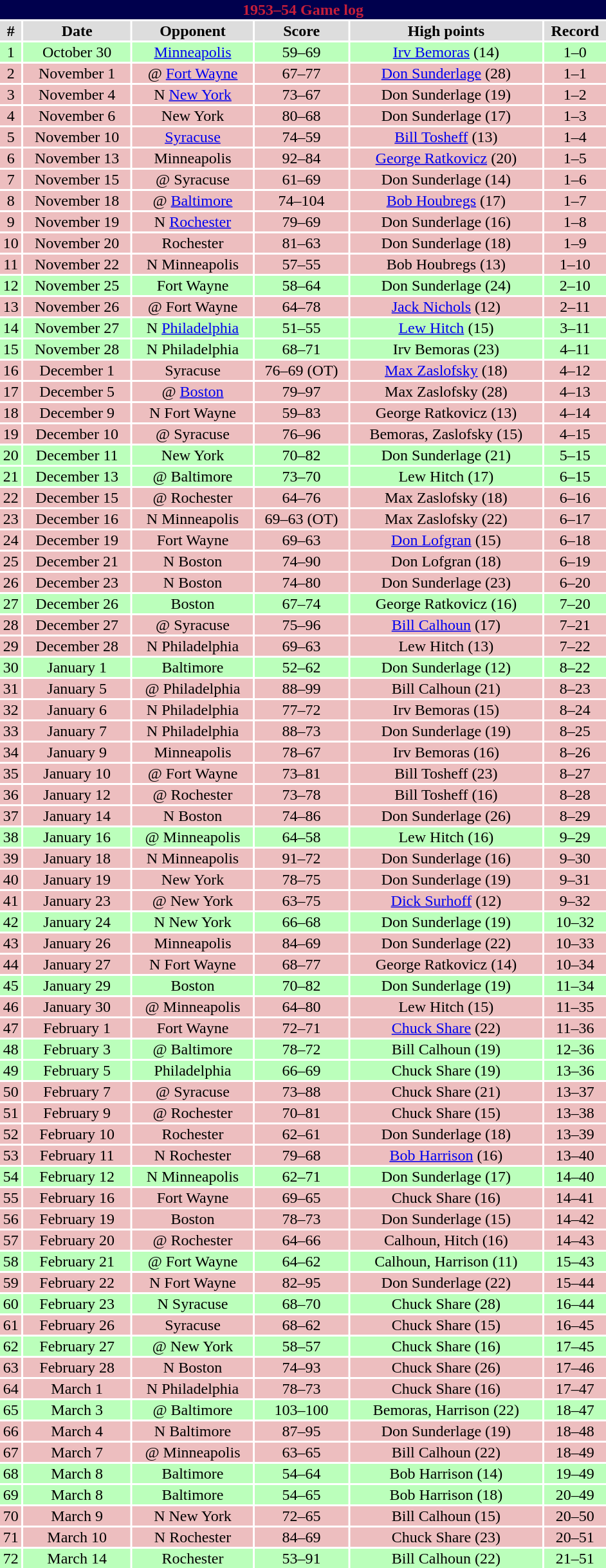<table class="toccolours collapsible" width=50% style="clear:both; margin:1.5em auto; text-align:center">
<tr>
<th colspan=11 style="background:#00004d; color:#C41E3A;">1953–54 Game log</th>
</tr>
<tr align="center" bgcolor="#dddddd">
<td><strong>#</strong></td>
<td><strong>Date</strong></td>
<td><strong>Opponent</strong></td>
<td><strong>Score</strong></td>
<td><strong>High points</strong></td>
<td><strong>Record</strong></td>
</tr>
<tr align="center" bgcolor="bbffbb">
<td>1</td>
<td>October 30</td>
<td><a href='#'>Minneapolis</a></td>
<td>59–69</td>
<td><a href='#'>Irv Bemoras</a> (14)</td>
<td>1–0</td>
</tr>
<tr align="center" bgcolor="edbebf">
<td>2</td>
<td>November 1</td>
<td>@ <a href='#'>Fort Wayne</a></td>
<td>67–77</td>
<td><a href='#'>Don Sunderlage</a> (28)</td>
<td>1–1</td>
</tr>
<tr align="center" bgcolor="edbebf">
<td>3</td>
<td>November 4</td>
<td>N <a href='#'>New York</a></td>
<td>73–67</td>
<td>Don Sunderlage (19)</td>
<td>1–2</td>
</tr>
<tr align="center" bgcolor="edbebf">
<td>4</td>
<td>November 6</td>
<td>New York</td>
<td>80–68</td>
<td>Don Sunderlage (17)</td>
<td>1–3</td>
</tr>
<tr align="center" bgcolor="edbebf">
<td>5</td>
<td>November 10</td>
<td><a href='#'>Syracuse</a></td>
<td>74–59</td>
<td><a href='#'>Bill Tosheff</a> (13)</td>
<td>1–4</td>
</tr>
<tr align="center" bgcolor="edbebf">
<td>6</td>
<td>November 13</td>
<td>Minneapolis</td>
<td>92–84</td>
<td><a href='#'>George Ratkovicz</a> (20)</td>
<td>1–5</td>
</tr>
<tr align="center" bgcolor="edbebf">
<td>7</td>
<td>November 15</td>
<td>@ Syracuse</td>
<td>61–69</td>
<td>Don Sunderlage (14)</td>
<td>1–6</td>
</tr>
<tr align="center" bgcolor="edbebf">
<td>8</td>
<td>November 18</td>
<td>@ <a href='#'>Baltimore</a></td>
<td>74–104</td>
<td><a href='#'>Bob Houbregs</a> (17)</td>
<td>1–7</td>
</tr>
<tr align="center" bgcolor="edbebf">
<td>9</td>
<td>November 19</td>
<td>N <a href='#'>Rochester</a></td>
<td>79–69</td>
<td>Don Sunderlage (16)</td>
<td>1–8</td>
</tr>
<tr align="center" bgcolor="edbebf">
<td>10</td>
<td>November 20</td>
<td>Rochester</td>
<td>81–63</td>
<td>Don Sunderlage (18)</td>
<td>1–9</td>
</tr>
<tr align="center" bgcolor="edbebf">
<td>11</td>
<td>November 22</td>
<td>N Minneapolis</td>
<td>57–55</td>
<td>Bob Houbregs (13)</td>
<td>1–10</td>
</tr>
<tr align="center" bgcolor="bbffbb">
<td>12</td>
<td>November 25</td>
<td>Fort Wayne</td>
<td>58–64</td>
<td>Don Sunderlage (24)</td>
<td>2–10</td>
</tr>
<tr align="center" bgcolor="edbebf">
<td>13</td>
<td>November 26</td>
<td>@ Fort Wayne</td>
<td>64–78</td>
<td><a href='#'>Jack Nichols</a> (12)</td>
<td>2–11</td>
</tr>
<tr align="center" bgcolor="bbffbb">
<td>14</td>
<td>November 27</td>
<td>N <a href='#'>Philadelphia</a></td>
<td>51–55</td>
<td><a href='#'>Lew Hitch</a> (15)</td>
<td>3–11</td>
</tr>
<tr align="center" bgcolor="bbffbb">
<td>15</td>
<td>November 28</td>
<td>N Philadelphia</td>
<td>68–71</td>
<td>Irv Bemoras (23)</td>
<td>4–11</td>
</tr>
<tr align="center" bgcolor="edbebf">
<td>16</td>
<td>December 1</td>
<td>Syracuse</td>
<td>76–69 (OT)</td>
<td><a href='#'>Max Zaslofsky</a> (18)</td>
<td>4–12</td>
</tr>
<tr align="center" bgcolor="edbebf">
<td>17</td>
<td>December 5</td>
<td>@ <a href='#'>Boston</a></td>
<td>79–97</td>
<td>Max Zaslofsky (28)</td>
<td>4–13</td>
</tr>
<tr align="center" bgcolor="edbebf">
<td>18</td>
<td>December 9</td>
<td>N Fort Wayne</td>
<td>59–83</td>
<td>George Ratkovicz (13)</td>
<td>4–14</td>
</tr>
<tr align="center" bgcolor="edbebf">
<td>19</td>
<td>December 10</td>
<td>@ Syracuse</td>
<td>76–96</td>
<td>Bemoras, Zaslofsky (15)</td>
<td>4–15</td>
</tr>
<tr align="center" bgcolor="bbffbb">
<td>20</td>
<td>December 11</td>
<td>New York</td>
<td>70–82</td>
<td>Don Sunderlage (21)</td>
<td>5–15</td>
</tr>
<tr align="center" bgcolor="bbffbb">
<td>21</td>
<td>December 13</td>
<td>@ Baltimore</td>
<td>73–70</td>
<td>Lew Hitch (17)</td>
<td>6–15</td>
</tr>
<tr align="center" bgcolor="edbebf">
<td>22</td>
<td>December 15</td>
<td>@ Rochester</td>
<td>64–76</td>
<td>Max Zaslofsky (18)</td>
<td>6–16</td>
</tr>
<tr align="center" bgcolor="edbebf">
<td>23</td>
<td>December 16</td>
<td>N Minneapolis</td>
<td>69–63 (OT)</td>
<td>Max Zaslofsky (22)</td>
<td>6–17</td>
</tr>
<tr align="center" bgcolor="edbebf">
<td>24</td>
<td>December 19</td>
<td>Fort Wayne</td>
<td>69–63</td>
<td><a href='#'>Don Lofgran</a> (15)</td>
<td>6–18</td>
</tr>
<tr align="center" bgcolor="edbebf">
<td>25</td>
<td>December 21</td>
<td>N Boston</td>
<td>74–90</td>
<td>Don Lofgran (18)</td>
<td>6–19</td>
</tr>
<tr align="center" bgcolor="edbebf">
<td>26</td>
<td>December 23</td>
<td>N Boston</td>
<td>74–80</td>
<td>Don Sunderlage (23)</td>
<td>6–20</td>
</tr>
<tr align="center" bgcolor="bbffbb">
<td>27</td>
<td>December 26</td>
<td>Boston</td>
<td>67–74</td>
<td>George Ratkovicz (16)</td>
<td>7–20</td>
</tr>
<tr align="center" bgcolor="edbebf">
<td>28</td>
<td>December 27</td>
<td>@ Syracuse</td>
<td>75–96</td>
<td><a href='#'>Bill Calhoun</a> (17)</td>
<td>7–21</td>
</tr>
<tr align="center" bgcolor="edbebf">
<td>29</td>
<td>December 28</td>
<td>N Philadelphia</td>
<td>69–63</td>
<td>Lew Hitch (13)</td>
<td>7–22</td>
</tr>
<tr align="center" bgcolor="bbffbb">
<td>30</td>
<td>January 1</td>
<td>Baltimore</td>
<td>52–62</td>
<td>Don Sunderlage (12)</td>
<td>8–22</td>
</tr>
<tr align="center" bgcolor="edbebf">
<td>31</td>
<td>January 5</td>
<td>@ Philadelphia</td>
<td>88–99</td>
<td>Bill Calhoun (21)</td>
<td>8–23</td>
</tr>
<tr align="center" bgcolor="edbebf">
<td>32</td>
<td>January 6</td>
<td>N Philadelphia</td>
<td>77–72</td>
<td>Irv Bemoras (15)</td>
<td>8–24</td>
</tr>
<tr align="center" bgcolor="edbebf">
<td>33</td>
<td>January 7</td>
<td>N Philadelphia</td>
<td>88–73</td>
<td>Don Sunderlage (19)</td>
<td>8–25</td>
</tr>
<tr align="center" bgcolor="edbebf">
<td>34</td>
<td>January 9</td>
<td>Minneapolis</td>
<td>78–67</td>
<td>Irv Bemoras (16)</td>
<td>8–26</td>
</tr>
<tr align="center" bgcolor="edbebf">
<td>35</td>
<td>January 10</td>
<td>@ Fort Wayne</td>
<td>73–81</td>
<td>Bill Tosheff (23)</td>
<td>8–27</td>
</tr>
<tr align="center" bgcolor="edbebf">
<td>36</td>
<td>January 12</td>
<td>@ Rochester</td>
<td>73–78</td>
<td>Bill Tosheff (16)</td>
<td>8–28</td>
</tr>
<tr align="center" bgcolor="edbebf">
<td>37</td>
<td>January 14</td>
<td>N Boston</td>
<td>74–86</td>
<td>Don Sunderlage (26)</td>
<td>8–29</td>
</tr>
<tr align="center" bgcolor="bbffbb">
<td>38</td>
<td>January 16</td>
<td>@ Minneapolis</td>
<td>64–58</td>
<td>Lew Hitch (16)</td>
<td>9–29</td>
</tr>
<tr align="center" bgcolor="edbebf">
<td>39</td>
<td>January 18</td>
<td>N Minneapolis</td>
<td>91–72</td>
<td>Don Sunderlage (16)</td>
<td>9–30</td>
</tr>
<tr align="center" bgcolor="edbebf">
<td>40</td>
<td>January 19</td>
<td>New York</td>
<td>78–75</td>
<td>Don Sunderlage (19)</td>
<td>9–31</td>
</tr>
<tr align="center" bgcolor="edbebf">
<td>41</td>
<td>January 23</td>
<td>@ New York</td>
<td>63–75</td>
<td><a href='#'>Dick Surhoff</a> (12)</td>
<td>9–32</td>
</tr>
<tr align="center" bgcolor="bbffbb">
<td>42</td>
<td>January 24</td>
<td>N New York</td>
<td>66–68</td>
<td>Don Sunderlage (19)</td>
<td>10–32</td>
</tr>
<tr align="center" bgcolor="edbebf">
<td>43</td>
<td>January 26</td>
<td>Minneapolis</td>
<td>84–69</td>
<td>Don Sunderlage (22)</td>
<td>10–33</td>
</tr>
<tr align="center" bgcolor="edbebf">
<td>44</td>
<td>January 27</td>
<td>N Fort Wayne</td>
<td>68–77</td>
<td>George Ratkovicz (14)</td>
<td>10–34</td>
</tr>
<tr align="center" bgcolor="bbffbb">
<td>45</td>
<td>January 29</td>
<td>Boston</td>
<td>70–82</td>
<td>Don Sunderlage (19)</td>
<td>11–34</td>
</tr>
<tr align="center" bgcolor="edbebf">
<td>46</td>
<td>January 30</td>
<td>@ Minneapolis</td>
<td>64–80</td>
<td>Lew Hitch (15)</td>
<td>11–35</td>
</tr>
<tr align="center" bgcolor="edbebf">
<td>47</td>
<td>February 1</td>
<td>Fort Wayne</td>
<td>72–71</td>
<td><a href='#'>Chuck Share</a> (22)</td>
<td>11–36</td>
</tr>
<tr align="center" bgcolor="bbffbb">
<td>48</td>
<td>February 3</td>
<td>@ Baltimore</td>
<td>78–72</td>
<td>Bill Calhoun (19)</td>
<td>12–36</td>
</tr>
<tr align="center" bgcolor="bbffbb">
<td>49</td>
<td>February 5</td>
<td>Philadelphia</td>
<td>66–69</td>
<td>Chuck Share (19)</td>
<td>13–36</td>
</tr>
<tr align="center" bgcolor="edbebf">
<td>50</td>
<td>February 7</td>
<td>@ Syracuse</td>
<td>73–88</td>
<td>Chuck Share (21)</td>
<td>13–37</td>
</tr>
<tr align="center" bgcolor="edbebf">
<td>51</td>
<td>February 9</td>
<td>@ Rochester</td>
<td>70–81</td>
<td>Chuck Share (15)</td>
<td>13–38</td>
</tr>
<tr align="center" bgcolor="edbebf">
<td>52</td>
<td>February 10</td>
<td>Rochester</td>
<td>62–61</td>
<td>Don Sunderlage (18)</td>
<td>13–39</td>
</tr>
<tr align="center" bgcolor="edbebf">
<td>53</td>
<td>February 11</td>
<td>N Rochester</td>
<td>79–68</td>
<td><a href='#'>Bob Harrison</a> (16)</td>
<td>13–40</td>
</tr>
<tr align="center" bgcolor="bbffbb">
<td>54</td>
<td>February 12</td>
<td>N Minneapolis</td>
<td>62–71</td>
<td>Don Sunderlage (17)</td>
<td>14–40</td>
</tr>
<tr align="center" bgcolor="edbebf">
<td>55</td>
<td>February 16</td>
<td>Fort Wayne</td>
<td>69–65</td>
<td>Chuck Share (16)</td>
<td>14–41</td>
</tr>
<tr align="center" bgcolor="edbebf">
<td>56</td>
<td>February 19</td>
<td>Boston</td>
<td>78–73</td>
<td>Don Sunderlage (15)</td>
<td>14–42</td>
</tr>
<tr align="center" bgcolor="edbebf">
<td>57</td>
<td>February 20</td>
<td>@ Rochester</td>
<td>64–66</td>
<td>Calhoun, Hitch (16)</td>
<td>14–43</td>
</tr>
<tr align="center" bgcolor="bbffbb">
<td>58</td>
<td>February 21</td>
<td>@ Fort Wayne</td>
<td>64–62</td>
<td>Calhoun, Harrison (11)</td>
<td>15–43</td>
</tr>
<tr align="center" bgcolor="edbebf">
<td>59</td>
<td>February 22</td>
<td>N Fort Wayne</td>
<td>82–95</td>
<td>Don Sunderlage (22)</td>
<td>15–44</td>
</tr>
<tr align="center" bgcolor="bbffbb">
<td>60</td>
<td>February 23</td>
<td>N Syracuse</td>
<td>68–70</td>
<td>Chuck Share (28)</td>
<td>16–44</td>
</tr>
<tr align="center" bgcolor="edbebf">
<td>61</td>
<td>February 26</td>
<td>Syracuse</td>
<td>68–62</td>
<td>Chuck Share (15)</td>
<td>16–45</td>
</tr>
<tr align="center" bgcolor="bbffbb">
<td>62</td>
<td>February 27</td>
<td>@ New York</td>
<td>58–57</td>
<td>Chuck Share (16)</td>
<td>17–45</td>
</tr>
<tr align="center" bgcolor="edbebf">
<td>63</td>
<td>February 28</td>
<td>N Boston</td>
<td>74–93</td>
<td>Chuck Share (26)</td>
<td>17–46</td>
</tr>
<tr align="center" bgcolor="edbebf">
<td>64</td>
<td>March 1</td>
<td>N Philadelphia</td>
<td>78–73</td>
<td>Chuck Share (16)</td>
<td>17–47</td>
</tr>
<tr align="center" bgcolor="bbffbb">
<td>65</td>
<td>March 3</td>
<td>@ Baltimore</td>
<td>103–100</td>
<td>Bemoras, Harrison (22)</td>
<td>18–47</td>
</tr>
<tr align="center" bgcolor="edbebf">
<td>66</td>
<td>March 4</td>
<td>N Baltimore</td>
<td>87–95</td>
<td>Don Sunderlage (19)</td>
<td>18–48</td>
</tr>
<tr align="center" bgcolor="edbebf">
<td>67</td>
<td>March 7</td>
<td>@ Minneapolis</td>
<td>63–65</td>
<td>Bill Calhoun (22)</td>
<td>18–49</td>
</tr>
<tr align="center" bgcolor="bbffbb">
<td>68</td>
<td>March 8</td>
<td>Baltimore</td>
<td>54–64</td>
<td>Bob Harrison (14)</td>
<td>19–49</td>
</tr>
<tr align="center" bgcolor="bbffbb">
<td>69</td>
<td>March 8</td>
<td>Baltimore</td>
<td>54–65</td>
<td>Bob Harrison (18)</td>
<td>20–49</td>
</tr>
<tr align="center" bgcolor="edbebf">
<td>70</td>
<td>March 9</td>
<td>N New York</td>
<td>72–65</td>
<td>Bill Calhoun (15)</td>
<td>20–50</td>
</tr>
<tr align="center" bgcolor="edbebf">
<td>71</td>
<td>March 10</td>
<td>N Rochester</td>
<td>84–69</td>
<td>Chuck Share (23)</td>
<td>20–51</td>
</tr>
<tr align="center" bgcolor="bbffbb">
<td>72</td>
<td>March 14</td>
<td>Rochester</td>
<td>53–91</td>
<td>Bill Calhoun (22)</td>
<td>21–51</td>
</tr>
</table>
